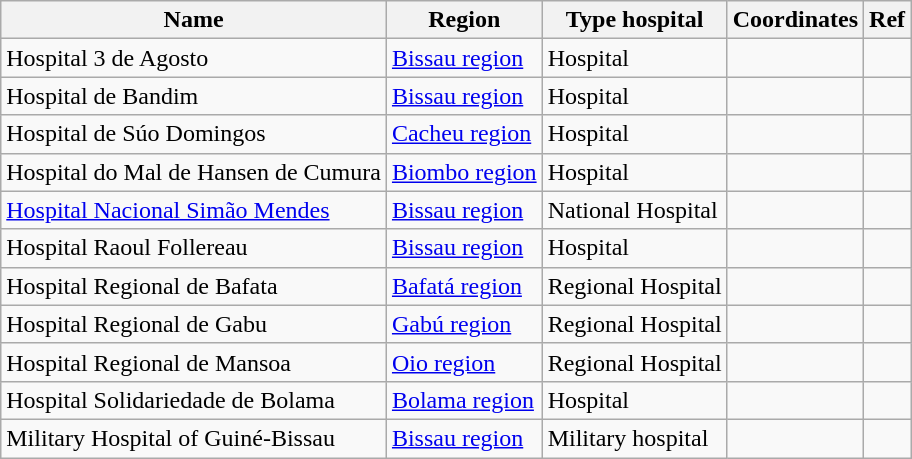<table class="wikitable sortable plainrowheaders" summary="Hospitals in Guinea-Bissau">
<tr>
<th>Name</th>
<th>Region</th>
<th>Type hospital</th>
<th>Coordinates</th>
<th>Ref</th>
</tr>
<tr>
<td>Hospital 3 de Agosto</td>
<td><a href='#'>Bissau region</a></td>
<td>Hospital</td>
<td></td>
<td></td>
</tr>
<tr>
<td>Hospital de Bandim</td>
<td><a href='#'>Bissau region</a></td>
<td>Hospital</td>
<td></td>
<td></td>
</tr>
<tr>
<td>Hospital de Súo Domingos</td>
<td><a href='#'>Cacheu region</a></td>
<td>Hospital</td>
<td></td>
<td></td>
</tr>
<tr>
<td>Hospital do Mal de Hansen de Cumura</td>
<td><a href='#'>Biombo region</a></td>
<td>Hospital</td>
<td></td>
<td></td>
</tr>
<tr>
<td><a href='#'>Hospital Nacional Simão Mendes</a></td>
<td><a href='#'>Bissau region</a></td>
<td>National Hospital</td>
<td></td>
<td></td>
</tr>
<tr>
<td>Hospital Raoul Follereau</td>
<td><a href='#'>Bissau region</a></td>
<td>Hospital</td>
<td></td>
<td></td>
</tr>
<tr>
<td>Hospital Regional de Bafata</td>
<td><a href='#'>Bafatá region</a></td>
<td>Regional Hospital</td>
<td></td>
<td></td>
</tr>
<tr>
<td>Hospital Regional de Gabu</td>
<td><a href='#'>Gabú region</a></td>
<td>Regional Hospital</td>
<td></td>
<td></td>
</tr>
<tr>
<td>Hospital Regional de Mansoa</td>
<td><a href='#'>Oio region</a></td>
<td>Regional Hospital</td>
<td></td>
<td></td>
</tr>
<tr>
<td>Hospital Solidariedade de Bolama</td>
<td><a href='#'>Bolama region</a></td>
<td>Hospital</td>
<td></td>
<td></td>
</tr>
<tr>
<td>Military Hospital of Guiné-Bissau</td>
<td><a href='#'>Bissau region</a></td>
<td>Military hospital</td>
<td></td>
<td></td>
</tr>
</table>
